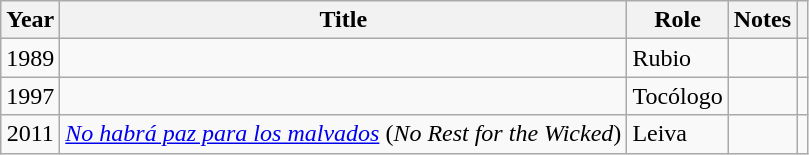<table class="wikitable sortable">
<tr>
<th>Year</th>
<th>Title</th>
<th>Role</th>
<th class="unsortable">Notes</th>
<th></th>
</tr>
<tr>
<td align  ="center">1989</td>
<td><em></em></td>
<td>Rubio</td>
<td></td>
<td align = "center"></td>
</tr>
<tr>
<td align  ="center">1997</td>
<td><em></em></td>
<td>Tocólogo</td>
<td></td>
<td align = "center"></td>
</tr>
<tr>
<td align  ="center">2011</td>
<td><em><a href='#'>No habrá paz para los malvados</a></em> (<em>No Rest for the Wicked</em>)</td>
<td>Leiva</td>
<td></td>
<td align = "center"></td>
</tr>
</table>
